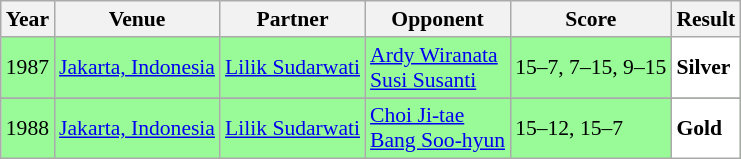<table class="sortable wikitable" style="font-size: 90%;">
<tr>
<th>Year</th>
<th>Venue</th>
<th>Partner</th>
<th>Opponent</th>
<th>Score</th>
<th>Result</th>
</tr>
<tr style="background:#98FB98">
<td align="center">1987</td>
<td align="left"><a href='#'>Jakarta, Indonesia</a></td>
<td align="left"> <a href='#'>Lilik Sudarwati</a></td>
<td align="left"> <a href='#'>Ardy Wiranata</a> <br>  <a href='#'>Susi Susanti</a></td>
<td align="left">15–7, 7–15, 9–15</td>
<td style="text-align:left; background:white"> <strong>Silver</strong></td>
</tr>
<tr>
</tr>
<tr style="background:#98FB98">
<td align="center">1988</td>
<td align="left"><a href='#'>Jakarta, Indonesia</a></td>
<td align="left"> <a href='#'>Lilik Sudarwati</a></td>
<td align="left"> <a href='#'>Choi Ji-tae</a> <br>  <a href='#'>Bang Soo-hyun</a></td>
<td align="left">15–12, 15–7</td>
<td style="text-align:left; background:white"> <strong>Gold</strong></td>
</tr>
</table>
